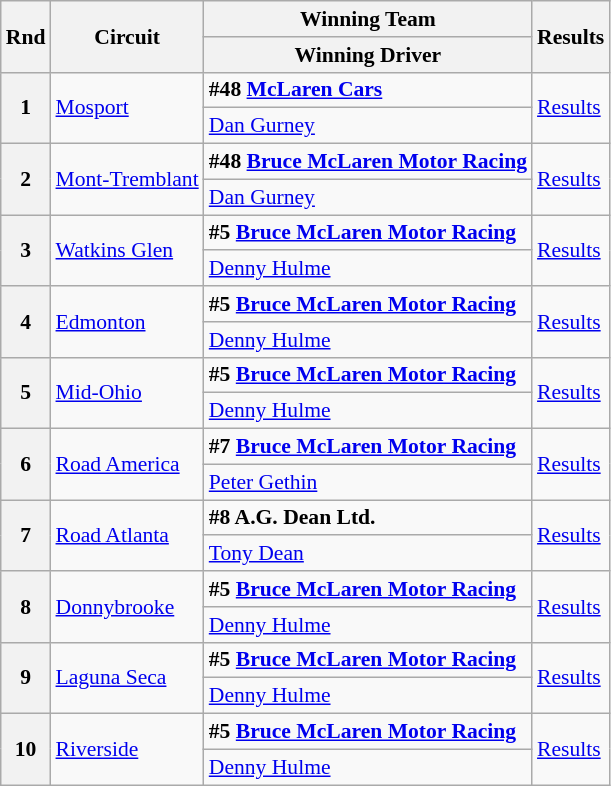<table class="wikitable" style="font-size: 90%;">
<tr>
<th rowspan=2>Rnd</th>
<th rowspan=2>Circuit</th>
<th>Winning Team</th>
<th rowspan=2>Results</th>
</tr>
<tr>
<th>Winning Driver</th>
</tr>
<tr>
<th rowspan=2>1</th>
<td rowspan=2><a href='#'>Mosport</a></td>
<td><strong> #48 <a href='#'>McLaren Cars</a></strong></td>
<td rowspan=2><a href='#'>Results</a></td>
</tr>
<tr>
<td> <a href='#'>Dan Gurney</a></td>
</tr>
<tr>
<th rowspan=2>2</th>
<td rowspan=2><a href='#'>Mont-Tremblant</a></td>
<td><strong> #48 <a href='#'>Bruce McLaren Motor Racing</a></strong></td>
<td rowspan=2><a href='#'>Results</a></td>
</tr>
<tr>
<td> <a href='#'>Dan Gurney</a></td>
</tr>
<tr>
<th rowspan=2>3</th>
<td rowspan=2><a href='#'>Watkins Glen</a></td>
<td><strong> #5 <a href='#'>Bruce McLaren Motor Racing</a></strong></td>
<td rowspan=2><a href='#'>Results</a></td>
</tr>
<tr>
<td> <a href='#'>Denny Hulme</a></td>
</tr>
<tr>
<th rowspan=2>4</th>
<td rowspan=2><a href='#'>Edmonton</a></td>
<td><strong> #5 <a href='#'>Bruce McLaren Motor Racing</a></strong></td>
<td rowspan=2><a href='#'>Results</a></td>
</tr>
<tr>
<td> <a href='#'>Denny Hulme</a></td>
</tr>
<tr>
<th rowspan=2>5</th>
<td rowspan=2><a href='#'>Mid-Ohio</a></td>
<td><strong> #5 <a href='#'>Bruce McLaren Motor Racing</a></strong></td>
<td rowspan=2><a href='#'>Results</a></td>
</tr>
<tr>
<td> <a href='#'>Denny Hulme</a></td>
</tr>
<tr>
<th rowspan=2>6</th>
<td rowspan=2><a href='#'>Road America</a></td>
<td><strong> #7 <a href='#'>Bruce McLaren Motor Racing</a></strong></td>
<td rowspan=2><a href='#'>Results</a></td>
</tr>
<tr>
<td> <a href='#'>Peter Gethin</a></td>
</tr>
<tr>
<th rowspan=2>7</th>
<td rowspan=2><a href='#'>Road Atlanta</a></td>
<td><strong> #8 A.G. Dean Ltd.</strong></td>
<td rowspan=2><a href='#'>Results</a></td>
</tr>
<tr>
<td> <a href='#'>Tony Dean</a></td>
</tr>
<tr>
<th rowspan=2>8</th>
<td rowspan=2><a href='#'>Donnybrooke</a></td>
<td><strong> #5 <a href='#'>Bruce McLaren Motor Racing</a></strong></td>
<td rowspan=2><a href='#'>Results</a></td>
</tr>
<tr>
<td> <a href='#'>Denny Hulme</a></td>
</tr>
<tr>
<th rowspan=2>9</th>
<td rowspan=2><a href='#'>Laguna Seca</a></td>
<td><strong> #5 <a href='#'>Bruce McLaren Motor Racing</a></strong></td>
<td rowspan=2><a href='#'>Results</a></td>
</tr>
<tr>
<td> <a href='#'>Denny Hulme</a></td>
</tr>
<tr>
<th rowspan=2>10</th>
<td rowspan=2><a href='#'>Riverside</a></td>
<td><strong> #5 <a href='#'>Bruce McLaren Motor Racing</a></strong></td>
<td rowspan=2><a href='#'>Results</a></td>
</tr>
<tr>
<td> <a href='#'>Denny Hulme</a></td>
</tr>
</table>
